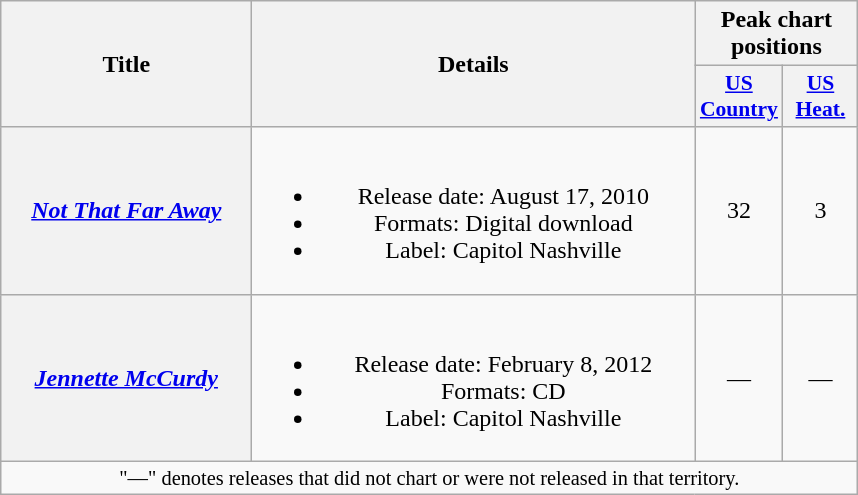<table class="wikitable plainrowheaders" style="text-align:center;">
<tr>
<th rowspan="2" scope="col" style="width:10em;">Title</th>
<th rowspan="2" scope="col" style="width:18em;">Details</th>
<th colspan="6" scope="col">Peak chart positions</th>
</tr>
<tr>
<th scope="col" style="width:3em;font-size:90%;"><a href='#'>US<br>Country</a><br></th>
<th scope="col" style="width:3em;font-size:90%;"><a href='#'>US<br>Heat.</a><br></th>
</tr>
<tr>
<th scope="row"><em><a href='#'>Not That Far Away</a></em></th>
<td><br><ul><li>Release date: August 17, 2010</li><li>Formats: Digital download</li><li>Label: Capitol Nashville</li></ul></td>
<td>32</td>
<td>3</td>
</tr>
<tr>
<th scope="row"><em><a href='#'>Jennette McCurdy</a></em></th>
<td><br><ul><li>Release date: February 8, 2012</li><li>Formats: CD</li><li>Label: Capitol Nashville</li></ul></td>
<td>—</td>
<td>—</td>
</tr>
<tr>
<td colspan="15" style="text-align:center; font-size:85%">"—" denotes releases that did not chart or were not released in that territory.</td>
</tr>
</table>
